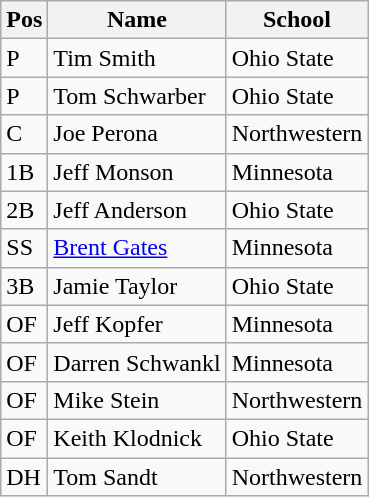<table class=wikitable>
<tr>
<th>Pos</th>
<th>Name</th>
<th>School</th>
</tr>
<tr>
<td>P</td>
<td>Tim Smith</td>
<td>Ohio State</td>
</tr>
<tr>
<td>P</td>
<td>Tom Schwarber</td>
<td>Ohio State</td>
</tr>
<tr>
<td>C</td>
<td>Joe Perona</td>
<td>Northwestern</td>
</tr>
<tr>
<td>1B</td>
<td>Jeff Monson</td>
<td>Minnesota</td>
</tr>
<tr>
<td>2B</td>
<td>Jeff Anderson</td>
<td>Ohio State</td>
</tr>
<tr>
<td>SS</td>
<td><a href='#'>Brent Gates</a></td>
<td>Minnesota</td>
</tr>
<tr>
<td>3B</td>
<td>Jamie Taylor</td>
<td>Ohio State</td>
</tr>
<tr>
<td>OF</td>
<td>Jeff Kopfer</td>
<td>Minnesota</td>
</tr>
<tr>
<td>OF</td>
<td>Darren Schwankl</td>
<td>Minnesota</td>
</tr>
<tr>
<td>OF</td>
<td>Mike Stein</td>
<td>Northwestern</td>
</tr>
<tr>
<td>OF</td>
<td>Keith Klodnick</td>
<td>Ohio State</td>
</tr>
<tr>
<td>DH</td>
<td>Tom Sandt</td>
<td>Northwestern</td>
</tr>
</table>
